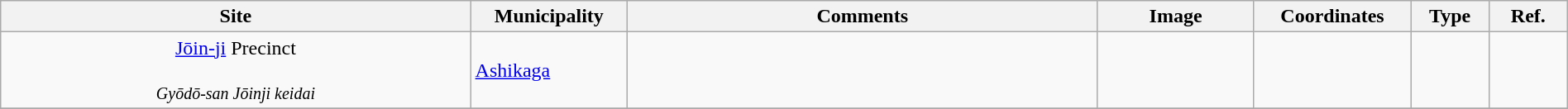<table class="wikitable sortable"  style="width:100%;">
<tr>
<th width="30%" align="left">Site</th>
<th width="10%" align="left">Municipality</th>
<th width="30%" align="left" class="unsortable">Comments</th>
<th width="10%" align="left"  class="unsortable">Image</th>
<th width="10%" align="left" class="unsortable">Coordinates</th>
<th width="5%" align="left">Type</th>
<th width="5%" align="left"  class="unsortable">Ref.</th>
</tr>
<tr>
<td align="center"><a href='#'>Jōin-ji</a> Precinct<br><br><small><em>Gyōdō-san Jōinji keidai</em></small></td>
<td><a href='#'>Ashikaga</a></td>
<td></td>
<td></td>
<td></td>
<td></td>
<td></td>
</tr>
<tr>
</tr>
</table>
